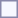<table style="border:1px solid #8888aa; background-color:#f7f8ff; padding:5px; font-size:95%; margin: 0px 12px 12px 0px;">
</table>
